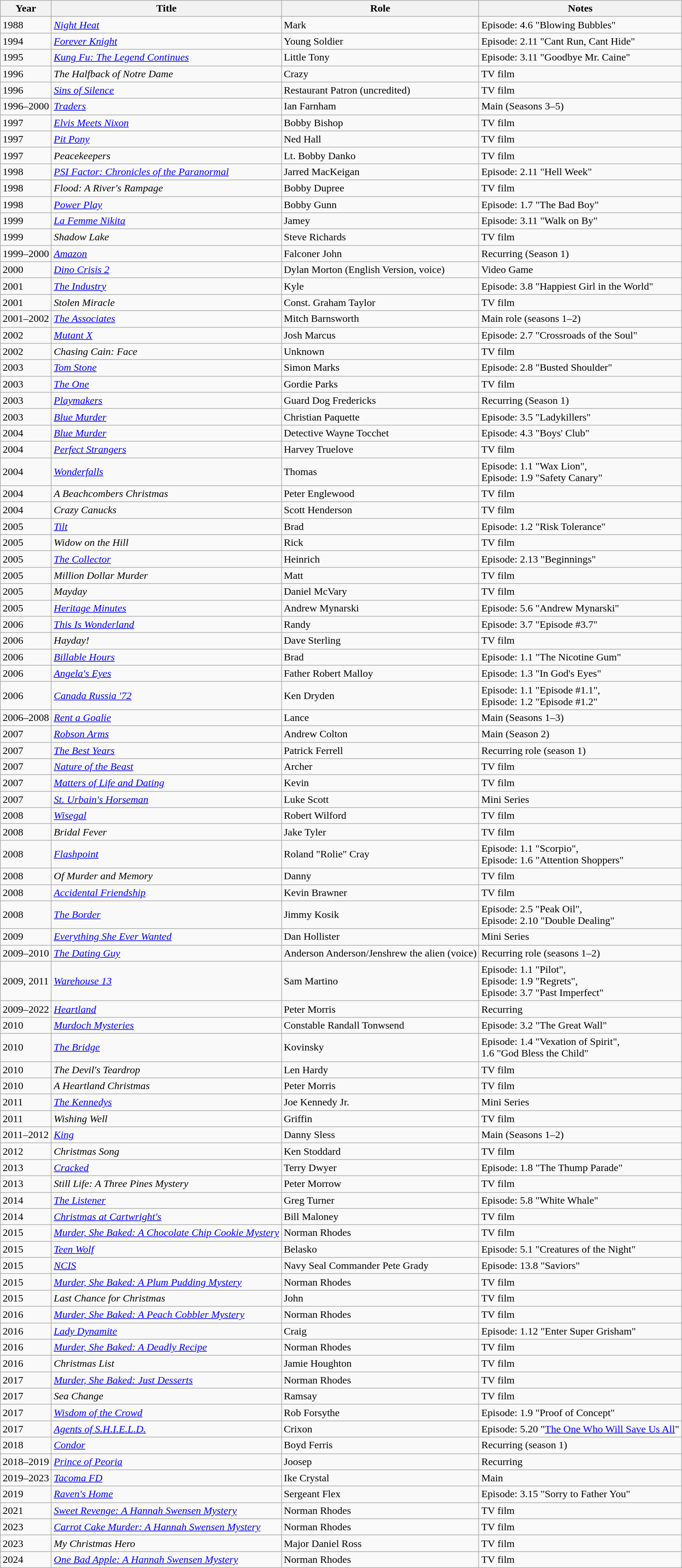<table class="wikitable sortable">
<tr>
<th>Year</th>
<th>Title</th>
<th>Role</th>
<th class="unsortable">Notes</th>
</tr>
<tr>
<td>1988</td>
<td><em><a href='#'>Night Heat</a></em></td>
<td>Mark</td>
<td>Episode: 4.6 "Blowing Bubbles"</td>
</tr>
<tr>
<td>1994</td>
<td><em><a href='#'>Forever Knight</a></em></td>
<td>Young Soldier</td>
<td>Episode: 2.11 "Cant Run, Cant Hide"</td>
</tr>
<tr>
<td>1995</td>
<td><em><a href='#'>Kung Fu: The Legend Continues</a></em></td>
<td>Little Tony</td>
<td>Episode: 3.11 "Goodbye Mr. Caine"</td>
</tr>
<tr>
<td>1996</td>
<td data-sort-value="Halfback of Notre Dame, The"><em>The Halfback of Notre Dame</em></td>
<td>Crazy</td>
<td>TV film</td>
</tr>
<tr>
<td>1996</td>
<td><em><a href='#'>Sins of Silence</a></em></td>
<td>Restaurant Patron (uncredited)</td>
<td>TV film</td>
</tr>
<tr>
<td>1996–2000</td>
<td><em><a href='#'>Traders</a></em></td>
<td>Ian Farnham</td>
<td>Main (Seasons 3–5)</td>
</tr>
<tr>
<td>1997</td>
<td><em><a href='#'>Elvis Meets Nixon</a></em></td>
<td>Bobby Bishop</td>
<td>TV film</td>
</tr>
<tr>
<td>1997</td>
<td><em><a href='#'>Pit Pony</a></em></td>
<td>Ned Hall</td>
<td>TV film</td>
</tr>
<tr>
<td>1997</td>
<td><em>Peacekeepers</em></td>
<td>Lt. Bobby Danko</td>
<td>TV film</td>
</tr>
<tr>
<td>1998</td>
<td><em><a href='#'>PSI Factor: Chronicles of the Paranormal</a></em></td>
<td>Jarred MacKeigan</td>
<td>Episode: 2.11 "Hell Week"</td>
</tr>
<tr>
<td>1998</td>
<td><em>Flood: A River's Rampage</em></td>
<td>Bobby Dupree</td>
<td>TV film</td>
</tr>
<tr>
<td>1998</td>
<td><em><a href='#'>Power Play</a></em></td>
<td>Bobby Gunn</td>
<td>Episode: 1.7 "The Bad Boy"</td>
</tr>
<tr>
<td>1999</td>
<td data-sort-value="Femme Nikita, La"><em><a href='#'>La Femme Nikita</a></em></td>
<td>Jamey</td>
<td>Episode: 3.11 "Walk on By"</td>
</tr>
<tr>
<td>1999</td>
<td><em>Shadow Lake</em></td>
<td>Steve Richards</td>
<td>TV film</td>
</tr>
<tr>
<td>1999–2000</td>
<td><em><a href='#'>Amazon</a></em></td>
<td>Falconer John</td>
<td>Recurring (Season 1)</td>
</tr>
<tr>
<td>2000</td>
<td><em><a href='#'>Dino Crisis 2</a></em></td>
<td>Dylan Morton (English Version, voice)</td>
<td>Video Game</td>
</tr>
<tr>
<td>2001</td>
<td data-sort-value="Industry, The"><em><a href='#'>The Industry</a></em></td>
<td>Kyle</td>
<td>Episode: 3.8 "Happiest Girl in the World"</td>
</tr>
<tr>
<td>2001</td>
<td><em>Stolen Miracle</em></td>
<td>Const. Graham Taylor</td>
<td>TV film</td>
</tr>
<tr>
<td>2001–2002</td>
<td data-sort-value="Associates, The"><em><a href='#'>The Associates</a></em></td>
<td>Mitch Barnsworth</td>
<td>Main role (seasons 1–2)</td>
</tr>
<tr>
<td>2002</td>
<td><em><a href='#'>Mutant X</a></em></td>
<td>Josh Marcus</td>
<td>Episode: 2.7 "Crossroads of the Soul"</td>
</tr>
<tr>
<td>2002</td>
<td><em>Chasing Cain: Face</em></td>
<td>Unknown</td>
<td>TV film</td>
</tr>
<tr>
<td>2003</td>
<td><em><a href='#'>Tom Stone</a></em></td>
<td>Simon Marks</td>
<td>Episode: 2.8 "Busted Shoulder"</td>
</tr>
<tr>
<td>2003</td>
<td data-sort-value="One, The"><em><a href='#'>The One</a></em></td>
<td>Gordie Parks</td>
<td>TV film</td>
</tr>
<tr>
<td>2003</td>
<td><em><a href='#'>Playmakers</a></em></td>
<td>Guard Dog Fredericks</td>
<td>Recurring (Season 1)</td>
</tr>
<tr>
<td>2003</td>
<td><em><a href='#'>Blue Murder</a></em></td>
<td>Christian Paquette</td>
<td>Episode: 3.5 "Ladykillers"</td>
</tr>
<tr>
<td>2004</td>
<td><em><a href='#'>Blue Murder</a></em></td>
<td>Detective Wayne Tocchet</td>
<td>Episode: 4.3 "Boys' Club"</td>
</tr>
<tr>
<td>2004</td>
<td><em><a href='#'>Perfect Strangers</a></em></td>
<td>Harvey Truelove</td>
<td>TV film</td>
</tr>
<tr>
<td>2004</td>
<td><em><a href='#'>Wonderfalls</a></em></td>
<td>Thomas</td>
<td>Episode: 1.1 "Wax Lion", <br> Episode: 1.9 "Safety Canary"</td>
</tr>
<tr>
<td>2004</td>
<td data-sort-value="Beachcombers Christmas, A"><em>A Beachcombers Christmas</em></td>
<td>Peter Englewood</td>
<td>TV film</td>
</tr>
<tr>
<td>2004</td>
<td><em>Crazy Canucks</em></td>
<td>Scott Henderson</td>
<td>TV film</td>
</tr>
<tr>
<td>2005</td>
<td><em><a href='#'>Tilt</a></em></td>
<td>Brad</td>
<td>Episode: 1.2 "Risk Tolerance"</td>
</tr>
<tr>
<td>2005</td>
<td><em>Widow on the Hill</em></td>
<td>Rick</td>
<td>TV film</td>
</tr>
<tr>
<td>2005</td>
<td data-sort-value="Collector, The"><em><a href='#'>The Collector</a></em></td>
<td>Heinrich</td>
<td>Episode: 2.13 "Beginnings"</td>
</tr>
<tr>
<td>2005</td>
<td><em>Million Dollar Murder</em></td>
<td>Matt</td>
<td>TV film</td>
</tr>
<tr>
<td>2005</td>
<td><em>Mayday</em></td>
<td>Daniel McVary</td>
<td>TV film</td>
</tr>
<tr>
<td>2005</td>
<td><em><a href='#'>Heritage Minutes</a></em></td>
<td>Andrew Mynarski</td>
<td>Episode: 5.6 "Andrew Mynarski"</td>
</tr>
<tr>
<td>2006</td>
<td><em><a href='#'>This Is Wonderland</a></em></td>
<td>Randy</td>
<td>Episode: 3.7 "Episode #3.7"</td>
</tr>
<tr>
<td>2006</td>
<td><em>Hayday!</em></td>
<td>Dave Sterling</td>
<td>TV film</td>
</tr>
<tr>
<td>2006</td>
<td><em><a href='#'>Billable Hours</a></em></td>
<td>Brad</td>
<td>Episode: 1.1 "The Nicotine Gum"</td>
</tr>
<tr>
<td>2006</td>
<td><em><a href='#'>Angela's Eyes</a></em></td>
<td>Father Robert Malloy</td>
<td>Episode: 1.3 "In God's Eyes"</td>
</tr>
<tr>
<td>2006</td>
<td><em><a href='#'>Canada Russia '72</a></em></td>
<td>Ken Dryden</td>
<td>Episode: 1.1 "Episode #1.1", <br> Episode: 1.2 "Episode #1.2"</td>
</tr>
<tr>
<td>2006–2008</td>
<td><em><a href='#'>Rent a Goalie</a></em></td>
<td>Lance</td>
<td>Main (Seasons 1–3)</td>
</tr>
<tr>
<td>2007</td>
<td><em><a href='#'>Robson Arms</a></em></td>
<td>Andrew Colton</td>
<td>Main (Season 2)</td>
</tr>
<tr>
<td>2007</td>
<td data-sort-value="Best Years, The"><em><a href='#'>The Best Years</a></em></td>
<td>Patrick Ferrell</td>
<td>Recurring role (season 1)</td>
</tr>
<tr>
<td>2007</td>
<td><em><a href='#'>Nature of the Beast</a></em></td>
<td>Archer</td>
<td>TV film</td>
</tr>
<tr>
<td>2007</td>
<td><em><a href='#'>Matters of Life and Dating</a></em></td>
<td>Kevin</td>
<td>TV film</td>
</tr>
<tr>
<td>2007</td>
<td><em><a href='#'>St. Urbain's Horseman</a></em></td>
<td>Luke Scott</td>
<td>Mini Series</td>
</tr>
<tr>
<td>2008</td>
<td><em><a href='#'>Wisegal</a></em></td>
<td>Robert Wilford</td>
<td>TV film</td>
</tr>
<tr>
<td>2008</td>
<td><em>Bridal Fever</em></td>
<td>Jake Tyler</td>
<td>TV film</td>
</tr>
<tr>
<td>2008</td>
<td><em><a href='#'>Flashpoint</a></em></td>
<td>Roland "Rolie" Cray</td>
<td>Episode: 1.1 "Scorpio", <br> Episode: 1.6 "Attention Shoppers"</td>
</tr>
<tr>
<td>2008</td>
<td><em>Of Murder and Memory</em></td>
<td>Danny</td>
<td>TV film</td>
</tr>
<tr>
<td>2008</td>
<td><em><a href='#'>Accidental Friendship</a></em></td>
<td>Kevin Brawner</td>
<td>TV film</td>
</tr>
<tr>
<td>2008</td>
<td data-sort-value="Border, The"><em><a href='#'>The Border</a></em></td>
<td>Jimmy Kosik</td>
<td>Episode: 2.5 "Peak Oil", <br> Episode: 2.10 "Double Dealing"</td>
</tr>
<tr>
<td>2009</td>
<td><em><a href='#'>Everything She Ever Wanted</a></em></td>
<td>Dan Hollister</td>
<td>Mini Series</td>
</tr>
<tr>
<td>2009–2010</td>
<td data-sort-value="Dating Guy, The"><em><a href='#'>The Dating Guy</a></em></td>
<td>Anderson Anderson/Jenshrew the alien (voice)</td>
<td>Recurring role (seasons 1–2)</td>
</tr>
<tr>
<td>2009, 2011</td>
<td><em><a href='#'>Warehouse 13</a></em></td>
<td>Sam Martino</td>
<td>Episode: 1.1 "Pilot", <br> Episode: 1.9 "Regrets", <br> Episode: 3.7 "Past Imperfect"</td>
</tr>
<tr>
<td>2009–2022</td>
<td><em><a href='#'>Heartland</a></em></td>
<td>Peter Morris</td>
<td>Recurring</td>
</tr>
<tr>
<td>2010</td>
<td><em><a href='#'>Murdoch Mysteries</a></em></td>
<td>Constable Randall Tonwsend</td>
<td>Episode: 3.2 "The Great Wall"</td>
</tr>
<tr>
<td>2010</td>
<td data-sort-value="Bridge, The"><em><a href='#'>The Bridge</a></em></td>
<td>Kovinsky</td>
<td>Episode: 1.4 "Vexation of Spirit", <br> 1.6 "God Bless the Child"</td>
</tr>
<tr>
<td>2010</td>
<td data-sort-value="Devil's Teardrop, The"><em>The Devil's Teardrop</em></td>
<td>Len Hardy</td>
<td>TV film</td>
</tr>
<tr>
<td>2010</td>
<td data-sort-value="Heartland Christmas, A"><em>A Heartland Christmas</em></td>
<td>Peter Morris</td>
<td>TV film</td>
</tr>
<tr>
<td>2011</td>
<td data-sort-value="Kennedys, The"><em><a href='#'>The Kennedys</a></em></td>
<td>Joe Kennedy Jr.</td>
<td>Mini Series</td>
</tr>
<tr>
<td>2011</td>
<td><em>Wishing Well</em></td>
<td>Griffin</td>
<td>TV film</td>
</tr>
<tr>
<td>2011–2012</td>
<td><em><a href='#'>King</a></em></td>
<td>Danny Sless</td>
<td>Main (Seasons 1–2)</td>
</tr>
<tr>
<td>2012</td>
<td><em>Christmas Song</em></td>
<td>Ken Stoddard</td>
<td>TV film</td>
</tr>
<tr>
<td>2013</td>
<td><em><a href='#'>Cracked</a></em></td>
<td>Terry Dwyer</td>
<td>Episode: 1.8 "The Thump Parade"</td>
</tr>
<tr>
<td>2013</td>
<td><em>Still Life: A Three Pines Mystery</em></td>
<td>Peter Morrow</td>
<td>TV film</td>
</tr>
<tr>
<td>2014</td>
<td data-sort-value="Listener, The"><em><a href='#'>The Listener</a></em></td>
<td>Greg Turner</td>
<td>Episode: 5.8 "White Whale"</td>
</tr>
<tr>
<td>2014</td>
<td><em><a href='#'>Christmas at Cartwright's</a></em></td>
<td>Bill Maloney</td>
<td>TV film</td>
</tr>
<tr>
<td>2015</td>
<td><em><a href='#'>Murder, She Baked: A Chocolate Chip Cookie Mystery</a></em></td>
<td>Norman Rhodes</td>
<td>TV film</td>
</tr>
<tr>
<td>2015</td>
<td><em><a href='#'>Teen Wolf</a></em></td>
<td>Belasko</td>
<td>Episode: 5.1 "Creatures of the Night"</td>
</tr>
<tr>
<td>2015</td>
<td><em><a href='#'>NCIS</a></em></td>
<td>Navy Seal Commander Pete Grady</td>
<td>Episode: 13.8 "Saviors"</td>
</tr>
<tr>
<td>2015</td>
<td><em><a href='#'>Murder, She Baked: A Plum Pudding Mystery</a></em></td>
<td>Norman Rhodes</td>
<td>TV film</td>
</tr>
<tr>
<td>2015</td>
<td><em>Last Chance for Christmas</em></td>
<td>John</td>
<td>TV film</td>
</tr>
<tr>
<td>2016</td>
<td><em><a href='#'>Murder, She Baked: A Peach Cobbler Mystery</a></em></td>
<td>Norman Rhodes</td>
<td>TV film</td>
</tr>
<tr>
<td>2016</td>
<td><em><a href='#'>Lady Dynamite</a></em></td>
<td>Craig</td>
<td>Episode: 1.12 "Enter Super Grisham"</td>
</tr>
<tr>
<td>2016</td>
<td><em><a href='#'>Murder, She Baked: A Deadly Recipe</a></em></td>
<td>Norman Rhodes</td>
<td>TV film</td>
</tr>
<tr>
<td>2016</td>
<td><em>Christmas List</em></td>
<td>Jamie Houghton</td>
<td>TV film</td>
</tr>
<tr>
<td>2017</td>
<td><em><a href='#'>Murder, She Baked: Just Desserts</a></em></td>
<td>Norman Rhodes</td>
<td>TV film</td>
</tr>
<tr>
<td>2017</td>
<td><em>Sea Change</em></td>
<td>Ramsay</td>
<td>TV film</td>
</tr>
<tr>
<td>2017</td>
<td><em><a href='#'>Wisdom of the Crowd</a></em></td>
<td>Rob Forsythe</td>
<td>Episode: 1.9 "Proof of Concept"</td>
</tr>
<tr>
<td>2017</td>
<td><em><a href='#'>Agents of S.H.I.E.L.D.</a></em></td>
<td>Crixon</td>
<td>Episode: 5.20 "<a href='#'>The One Who Will Save Us All</a>"</td>
</tr>
<tr>
<td>2018</td>
<td><em><a href='#'>Condor</a></em></td>
<td>Boyd Ferris</td>
<td>Recurring (season 1)</td>
</tr>
<tr>
<td>2018–2019</td>
<td><em><a href='#'>Prince of Peoria</a></em></td>
<td>Joosep</td>
<td>Recurring</td>
</tr>
<tr>
<td>2019–2023</td>
<td><em><a href='#'>Tacoma FD</a></em></td>
<td>Ike Crystal</td>
<td>Main</td>
</tr>
<tr>
<td>2019</td>
<td><em><a href='#'>Raven's Home</a></em></td>
<td>Sergeant Flex</td>
<td>Episode: 3.15 "Sorry to Father You"</td>
</tr>
<tr>
<td>2021</td>
<td><em><a href='#'>Sweet Revenge: A Hannah Swensen Mystery</a></em></td>
<td>Norman Rhodes</td>
<td>TV film</td>
</tr>
<tr>
<td>2023</td>
<td><em><a href='#'>Carrot Cake Murder: A Hannah Swensen Mystery</a></em></td>
<td>Norman Rhodes</td>
<td>TV film</td>
</tr>
<tr>
<td>2023</td>
<td><em>My Christmas Hero</em></td>
<td>Major Daniel Ross</td>
<td>TV film</td>
</tr>
<tr>
<td>2024</td>
<td><em><a href='#'>One Bad Apple: A Hannah Swensen Mystery</a></em></td>
<td>Norman Rhodes</td>
<td>TV film</td>
</tr>
</table>
